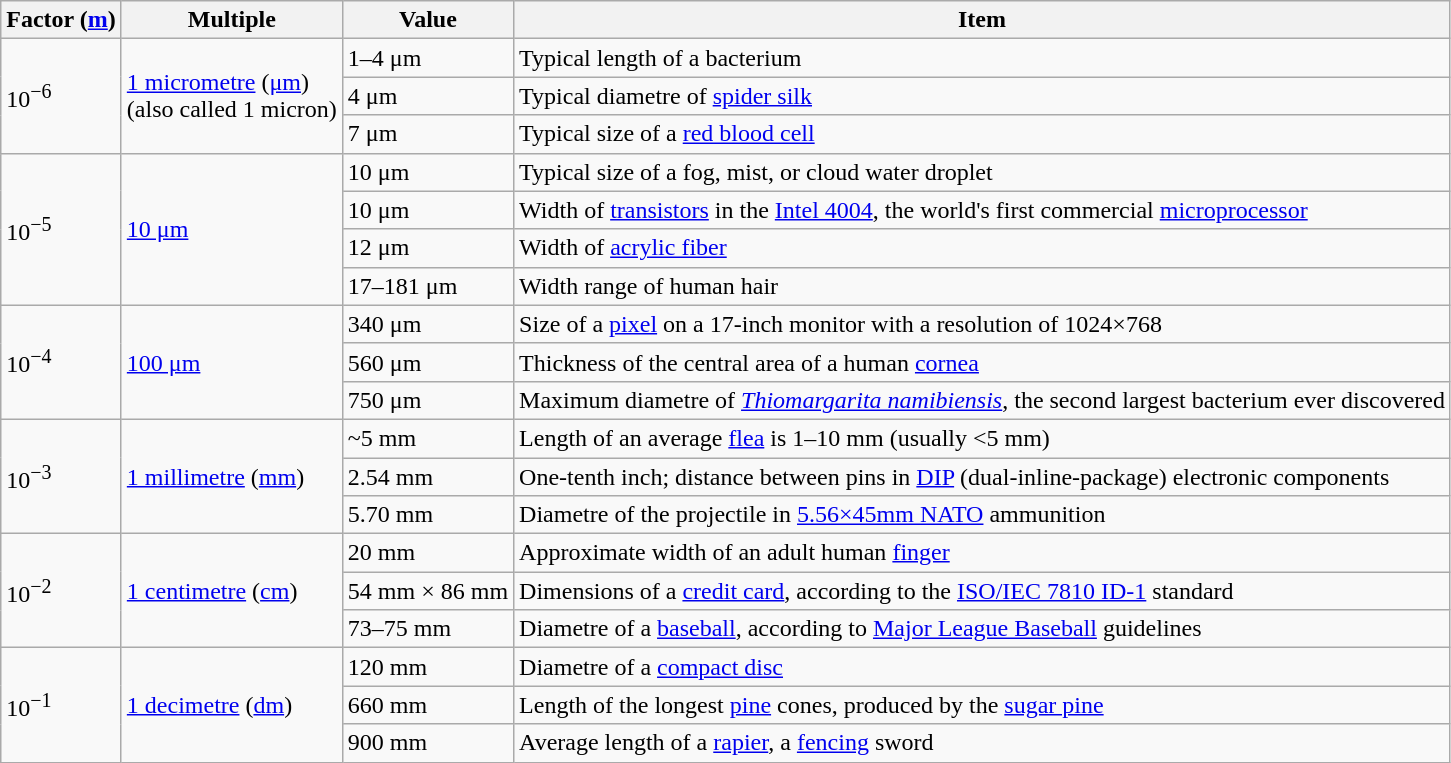<table class="wikitable">
<tr>
<th>Factor (<a href='#'>m</a>)</th>
<th>Multiple</th>
<th>Value</th>
<th>Item</th>
</tr>
<tr>
<td rowspan=3>10<sup>−6</sup></td>
<td rowspan=3><a href='#'>1 micrometre</a> (<a href='#'>μm</a>)<br>(also called 1 micron)</td>
<td>1–4 μm</td>
<td>Typical length of a bacterium</td>
</tr>
<tr>
<td>4 μm</td>
<td>Typical diametre of <a href='#'>spider silk</a></td>
</tr>
<tr>
<td>7 μm</td>
<td>Typical size of a <a href='#'>red blood cell</a></td>
</tr>
<tr>
<td rowspan=4>10<sup>−5</sup></td>
<td rowspan=4><a href='#'>10 μm</a></td>
<td>10 μm</td>
<td>Typical size of a fog, mist, or cloud water droplet</td>
</tr>
<tr>
<td>10 μm</td>
<td>Width of <a href='#'>transistors</a> in the <a href='#'>Intel 4004</a>, the world's first commercial <a href='#'>microprocessor</a></td>
</tr>
<tr>
<td>12 μm</td>
<td>Width of <a href='#'>acrylic fiber</a></td>
</tr>
<tr>
<td>17–181 μm</td>
<td>Width range of human hair</td>
</tr>
<tr>
<td rowspan=3>10<sup>−4</sup></td>
<td rowspan=3><a href='#'>100 μm</a></td>
<td>340 μm</td>
<td>Size of a <a href='#'>pixel</a> on a 17-inch monitor with a resolution of 1024×768</td>
</tr>
<tr>
<td>560 μm</td>
<td>Thickness of the central area of a human <a href='#'>cornea</a></td>
</tr>
<tr>
<td>750 μm</td>
<td>Maximum diametre of <em><a href='#'>Thiomargarita namibiensis</a></em>, the second largest bacterium ever discovered</td>
</tr>
<tr>
<td rowspan=3>10<sup>−3</sup></td>
<td rowspan=3><a href='#'>1 millimetre</a> (<a href='#'>mm</a>)</td>
<td>~5 mm</td>
<td>Length of an average <a href='#'>flea</a> is 1–10 mm (usually <5 mm)</td>
</tr>
<tr>
<td>2.54 mm</td>
<td>One-tenth inch; distance between pins in <a href='#'>DIP</a> (dual-inline-package) electronic components</td>
</tr>
<tr>
<td>5.70 mm</td>
<td>Diametre of the projectile in <a href='#'>5.56×45mm NATO</a> ammunition</td>
</tr>
<tr>
<td rowspan=3>10<sup>−2</sup></td>
<td rowspan=3><a href='#'>1 centimetre</a> (<a href='#'>cm</a>)</td>
<td>20 mm</td>
<td>Approximate width of an adult human <a href='#'>finger</a></td>
</tr>
<tr>
<td>54 mm × 86 mm</td>
<td>Dimensions of a <a href='#'>credit card</a>, according to the <a href='#'>ISO/IEC 7810 ID-1</a> standard</td>
</tr>
<tr>
<td>73–75 mm</td>
<td>Diametre of a <a href='#'>baseball</a>, according to <a href='#'>Major League Baseball</a> guidelines</td>
</tr>
<tr>
<td rowspan=3>10<sup>−1</sup></td>
<td rowspan=3><a href='#'>1 decimetre</a> (<a href='#'>dm</a>)</td>
<td>120 mm</td>
<td>Diametre of a <a href='#'>compact disc</a></td>
</tr>
<tr>
<td>660 mm</td>
<td>Length of the longest <a href='#'>pine</a> cones, produced by the <a href='#'>sugar pine</a></td>
</tr>
<tr>
<td>900 mm</td>
<td>Average length of a <a href='#'>rapier</a>, a <a href='#'>fencing</a> sword</td>
</tr>
</table>
